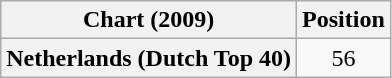<table class="wikitable plainrowheaders">
<tr>
<th>Chart (2009)</th>
<th>Position</th>
</tr>
<tr>
<th scope="row">Netherlands (Dutch Top 40)</th>
<td align="center">56</td>
</tr>
</table>
